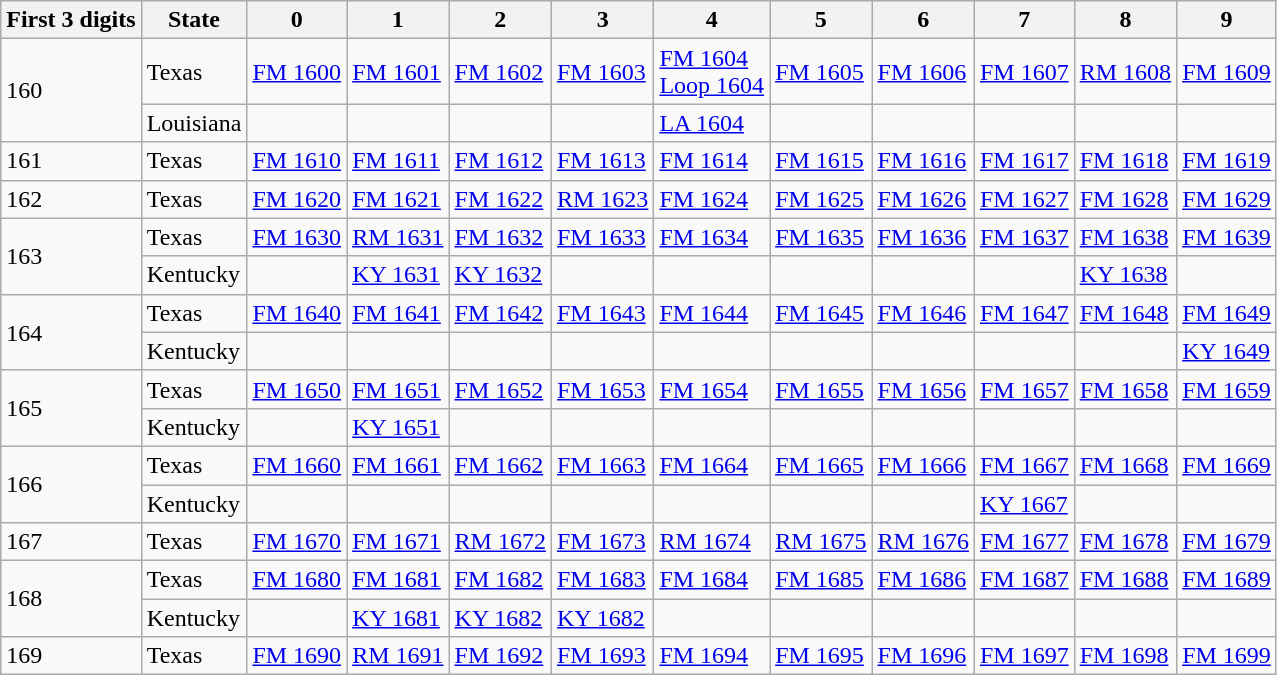<table class="wikitable">
<tr>
<th>First 3 digits</th>
<th>State</th>
<th>0</th>
<th>1</th>
<th>2</th>
<th>3</th>
<th>4</th>
<th>5</th>
<th>6</th>
<th>7</th>
<th>8</th>
<th>9</th>
</tr>
<tr id="160">
<td rowspan=2>160</td>
<td>Texas</td>
<td><a href='#'>FM 1600</a></td>
<td><a href='#'>FM 1601</a></td>
<td><a href='#'>FM 1602</a></td>
<td><a href='#'>FM 1603</a></td>
<td><a href='#'>FM 1604</a><br><a href='#'>Loop 1604</a></td>
<td><a href='#'>FM 1605</a></td>
<td><a href='#'>FM 1606</a></td>
<td><a href='#'>FM 1607</a></td>
<td><a href='#'>RM 1608</a></td>
<td><a href='#'>FM 1609</a></td>
</tr>
<tr>
<td>Louisiana</td>
<td></td>
<td></td>
<td></td>
<td></td>
<td><a href='#'>LA 1604</a></td>
<td></td>
<td></td>
<td></td>
<td></td>
<td></td>
</tr>
<tr id="161">
<td rowspan=1>161</td>
<td>Texas</td>
<td><a href='#'>FM 1610</a></td>
<td><a href='#'>FM 1611</a></td>
<td><a href='#'>FM 1612</a></td>
<td><a href='#'>FM 1613</a></td>
<td><a href='#'>FM 1614</a></td>
<td><a href='#'>FM 1615</a></td>
<td><a href='#'>FM 1616</a></td>
<td><a href='#'>FM 1617</a></td>
<td><a href='#'>FM 1618</a></td>
<td><a href='#'>FM 1619</a></td>
</tr>
<tr id="162">
<td rowspan=1>162</td>
<td>Texas</td>
<td><a href='#'>FM 1620</a></td>
<td><a href='#'>FM 1621</a></td>
<td><a href='#'>FM 1622</a></td>
<td><a href='#'>RM 1623</a></td>
<td><a href='#'>FM 1624</a></td>
<td><a href='#'>FM 1625</a></td>
<td><a href='#'>FM 1626</a></td>
<td><a href='#'>FM 1627</a></td>
<td><a href='#'>FM 1628</a></td>
<td><a href='#'>FM 1629</a></td>
</tr>
<tr id="163">
<td rowspan=2>163</td>
<td>Texas</td>
<td><a href='#'>FM 1630</a></td>
<td><a href='#'>RM 1631</a></td>
<td><a href='#'>FM 1632</a></td>
<td><a href='#'>FM 1633</a></td>
<td><a href='#'>FM 1634</a></td>
<td><a href='#'>FM 1635</a></td>
<td><a href='#'>FM 1636</a></td>
<td><a href='#'>FM 1637</a></td>
<td><a href='#'>FM 1638</a></td>
<td><a href='#'>FM 1639</a></td>
</tr>
<tr>
<td>Kentucky</td>
<td></td>
<td><a href='#'>KY 1631</a></td>
<td><a href='#'>KY 1632</a></td>
<td></td>
<td></td>
<td></td>
<td></td>
<td></td>
<td><a href='#'>KY 1638</a></td>
<td></td>
</tr>
<tr id="164">
<td rowspan=2>164</td>
<td>Texas</td>
<td><a href='#'>FM 1640</a></td>
<td><a href='#'>FM 1641</a></td>
<td><a href='#'>FM 1642</a></td>
<td><a href='#'>FM 1643</a></td>
<td><a href='#'>FM 1644</a></td>
<td><a href='#'>FM 1645</a></td>
<td><a href='#'>FM 1646</a></td>
<td><a href='#'>FM 1647</a></td>
<td><a href='#'>FM 1648</a></td>
<td><a href='#'>FM 1649</a></td>
</tr>
<tr>
<td>Kentucky</td>
<td></td>
<td></td>
<td></td>
<td></td>
<td></td>
<td></td>
<td></td>
<td></td>
<td></td>
<td><a href='#'>KY 1649</a></td>
</tr>
<tr id="165">
<td rowspan=2>165</td>
<td>Texas</td>
<td><a href='#'>FM 1650</a></td>
<td><a href='#'>FM 1651</a></td>
<td><a href='#'>FM 1652</a></td>
<td><a href='#'>FM 1653</a></td>
<td><a href='#'>FM 1654</a></td>
<td><a href='#'>FM 1655</a></td>
<td><a href='#'>FM 1656</a></td>
<td><a href='#'>FM 1657</a></td>
<td><a href='#'>FM 1658</a></td>
<td><a href='#'>FM 1659</a></td>
</tr>
<tr>
<td>Kentucky</td>
<td></td>
<td><a href='#'>KY 1651</a></td>
<td></td>
<td></td>
<td></td>
<td></td>
<td></td>
<td></td>
<td></td>
<td></td>
</tr>
<tr id="166"">
<td rowspan=2>166</td>
<td>Texas</td>
<td><a href='#'>FM 1660</a></td>
<td><a href='#'>FM 1661</a></td>
<td><a href='#'>FM 1662</a></td>
<td><a href='#'>FM 1663</a></td>
<td><a href='#'>FM 1664</a></td>
<td><a href='#'>FM 1665</a></td>
<td><a href='#'>FM 1666</a></td>
<td><a href='#'>FM 1667</a></td>
<td><a href='#'>FM 1668</a></td>
<td><a href='#'>FM 1669</a></td>
</tr>
<tr>
<td>Kentucky</td>
<td></td>
<td></td>
<td></td>
<td></td>
<td></td>
<td></td>
<td></td>
<td><a href='#'>KY 1667</a></td>
<td></td>
<td></td>
</tr>
<tr id="167">
<td rowspan=1>167</td>
<td>Texas</td>
<td><a href='#'>FM 1670</a></td>
<td><a href='#'>FM 1671</a></td>
<td><a href='#'>RM 1672</a></td>
<td><a href='#'>FM 1673</a></td>
<td><a href='#'>RM 1674</a></td>
<td><a href='#'>RM 1675</a></td>
<td><a href='#'>RM 1676</a></td>
<td><a href='#'>FM 1677</a></td>
<td><a href='#'>FM 1678</a></td>
<td><a href='#'>FM 1679</a></td>
</tr>
<tr id="168">
<td rowspan=2>168</td>
<td>Texas</td>
<td><a href='#'>FM 1680</a></td>
<td><a href='#'>FM 1681</a></td>
<td><a href='#'>FM 1682</a></td>
<td><a href='#'>FM 1683</a></td>
<td><a href='#'>FM 1684</a></td>
<td><a href='#'>FM 1685</a></td>
<td><a href='#'>FM 1686</a></td>
<td><a href='#'>FM 1687</a></td>
<td><a href='#'>FM 1688</a></td>
<td><a href='#'>FM 1689</a></td>
</tr>
<tr>
<td>Kentucky</td>
<td></td>
<td><a href='#'>KY 1681</a></td>
<td><a href='#'>KY 1682</a></td>
<td><a href='#'>KY 1682</a></td>
<td></td>
<td></td>
<td></td>
<td></td>
<td></td>
<td></td>
</tr>
<tr id="169">
<td rowspan=1>169</td>
<td>Texas</td>
<td><a href='#'>FM 1690</a></td>
<td><a href='#'>RM 1691</a></td>
<td><a href='#'>FM 1692</a></td>
<td><a href='#'>FM 1693</a></td>
<td><a href='#'>FM 1694</a></td>
<td><a href='#'>FM 1695</a></td>
<td><a href='#'>FM 1696</a></td>
<td><a href='#'>FM 1697</a></td>
<td><a href='#'>FM 1698</a></td>
<td><a href='#'>FM 1699</a></td>
</tr>
</table>
